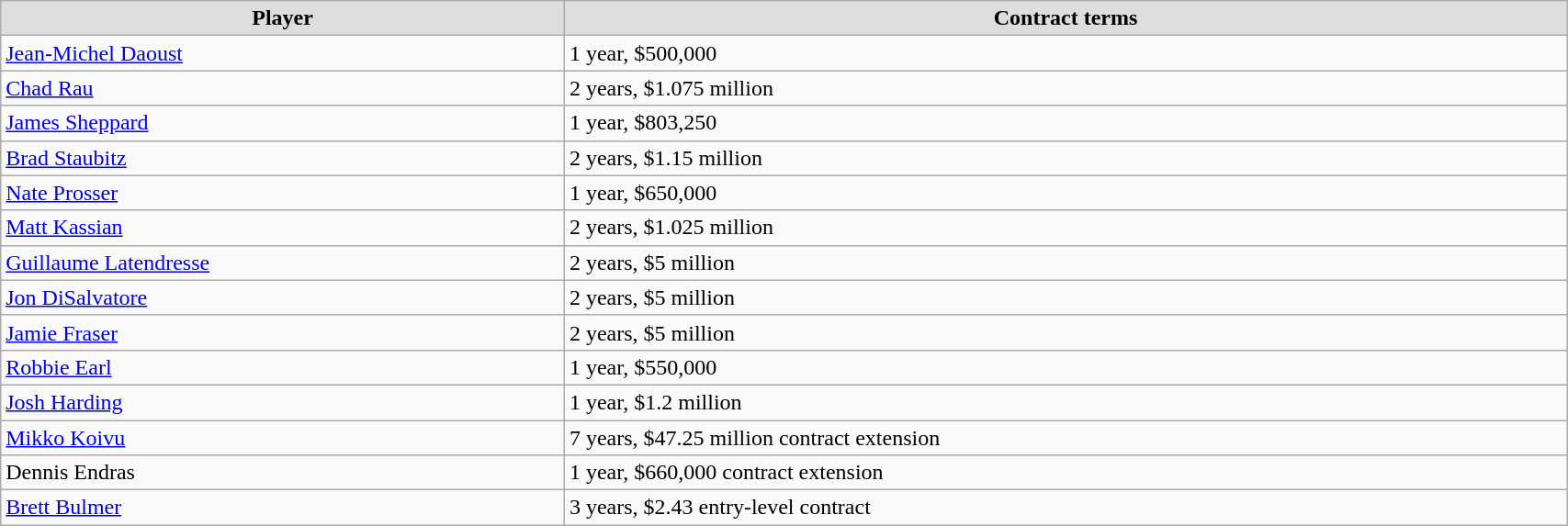<table class="wikitable" style="width:90%;">
<tr style="text-align:center; background:#ddd;">
<td><strong>Player</strong></td>
<td><strong>Contract terms</strong></td>
</tr>
<tr>
<td><a href='#'>Jean-Michel Daoust</a></td>
<td>1 year, $500,000</td>
</tr>
<tr>
<td><a href='#'>Chad Rau</a></td>
<td>2 years, $1.075 million</td>
</tr>
<tr>
<td><a href='#'>James Sheppard</a></td>
<td>1 year, $803,250</td>
</tr>
<tr>
<td><a href='#'>Brad Staubitz</a></td>
<td>2 years, $1.15 million</td>
</tr>
<tr>
<td><a href='#'>Nate Prosser</a></td>
<td>1 year, $650,000</td>
</tr>
<tr>
<td><a href='#'>Matt Kassian</a></td>
<td>2 years, $1.025 million</td>
</tr>
<tr>
<td><a href='#'>Guillaume Latendresse</a></td>
<td>2 years, $5 million</td>
</tr>
<tr>
<td><a href='#'>Jon DiSalvatore</a></td>
<td>2 years, $5 million</td>
</tr>
<tr>
<td><a href='#'>Jamie Fraser</a></td>
<td>2 years, $5 million</td>
</tr>
<tr>
<td><a href='#'>Robbie Earl</a></td>
<td>1 year, $550,000</td>
</tr>
<tr>
<td><a href='#'>Josh Harding</a></td>
<td>1 year, $1.2 million</td>
</tr>
<tr>
<td><a href='#'>Mikko Koivu</a></td>
<td>7 years, $47.25 million contract extension</td>
</tr>
<tr>
<td>Dennis Endras</td>
<td>1 year, $660,000 contract extension</td>
</tr>
<tr>
<td><a href='#'>Brett Bulmer</a></td>
<td>3 years, $2.43 entry-level contract</td>
</tr>
</table>
